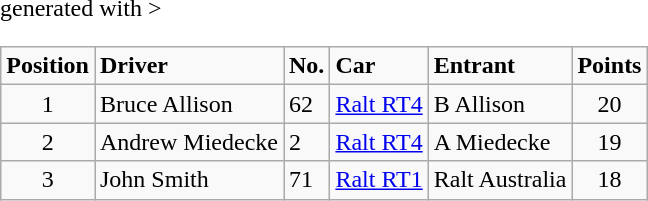<table class="wikitable" <hiddentext>generated with >
<tr style="font-weight:bold">
<td height="14" align="center">Position</td>
<td>Driver</td>
<td align="center">No.</td>
<td>Car</td>
<td>Entrant</td>
<td align="center">Points</td>
</tr>
<tr>
<td height="14" align="center">1</td>
<td>Bruce Allison</td>
<td>62</td>
<td><a href='#'>Ralt RT4</a></td>
<td>B Allison</td>
<td align="center">20</td>
</tr>
<tr>
<td height="14" align="center">2</td>
<td>Andrew Miedecke</td>
<td>2</td>
<td><a href='#'>Ralt RT4</a></td>
<td>A Miedecke</td>
<td align="center">19</td>
</tr>
<tr>
<td height="14" align="center">3</td>
<td>John Smith</td>
<td>71</td>
<td><a href='#'>Ralt RT1</a></td>
<td>Ralt Australia</td>
<td align="center">18</td>
</tr>
</table>
